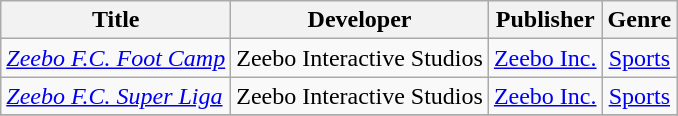<table class="wikitable sortable">
<tr>
<th>Title</th>
<th>Developer</th>
<th>Publisher</th>
<th>Genre</th>
</tr>
<tr>
<td><em><a href='#'>Zeebo F.C. Foot Camp</a></em></td>
<td align=center>Zeebo Interactive Studios</td>
<td align=center><a href='#'>Zeebo Inc.</a></td>
<td align=center><a href='#'>Sports</a></td>
</tr>
<tr>
<td><em><a href='#'>Zeebo F.C. Super Liga</a></em></td>
<td align=center>Zeebo Interactive Studios</td>
<td align=center><a href='#'>Zeebo Inc.</a></td>
<td align=center><a href='#'>Sports</a></td>
</tr>
<tr>
</tr>
</table>
